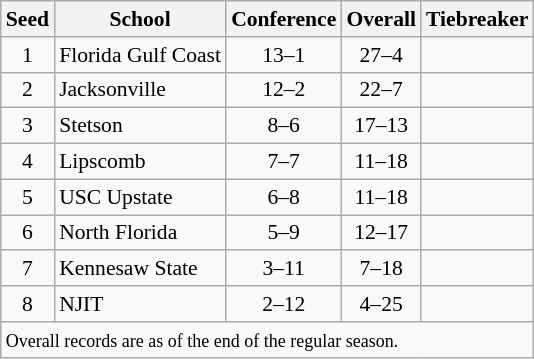<table class="wikitable" style="white-space:nowrap; font-size:90%; text-align:center;">
<tr>
<th>Seed</th>
<th>School</th>
<th>Conference</th>
<th>Overall</th>
<th>Tiebreaker</th>
</tr>
<tr>
<td>1</td>
<td style="text-align:left;">Florida Gulf Coast</td>
<td>13–1</td>
<td>27–4</td>
<td></td>
</tr>
<tr>
<td>2</td>
<td style="text-align:left;">Jacksonville</td>
<td>12–2</td>
<td>22–7</td>
<td></td>
</tr>
<tr>
<td>3</td>
<td style="text-align:left;">Stetson</td>
<td>8–6</td>
<td>17–13</td>
<td></td>
</tr>
<tr>
<td>4</td>
<td style="text-align:left;">Lipscomb</td>
<td>7–7</td>
<td>11–18</td>
<td></td>
</tr>
<tr>
<td>5</td>
<td style="text-align:left;">USC Upstate</td>
<td>6–8</td>
<td>11–18</td>
<td></td>
</tr>
<tr>
<td>6</td>
<td style="text-align:left;">North Florida</td>
<td>5–9</td>
<td>12–17</td>
<td></td>
</tr>
<tr>
<td>7</td>
<td style="text-align:left;">Kennesaw State</td>
<td>3–11</td>
<td>7–18</td>
<td></td>
</tr>
<tr>
<td>8</td>
<td style="text-align:left;">NJIT</td>
<td>2–12</td>
<td>4–25</td>
<td></td>
</tr>
<tr>
<td colspan=5 style="text-align:left;"><small>Overall records are as of the end of the regular season.</small></td>
</tr>
</table>
